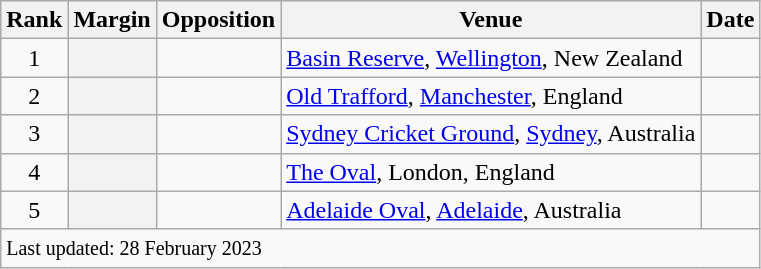<table class="wikitable plainrowheaders sortable">
<tr>
<th scope=col>Rank</th>
<th scope=col>Margin</th>
<th scope=col>Opposition</th>
<th scope=col>Venue</th>
<th scope=col>Date</th>
</tr>
<tr>
<td align=center>1</td>
<th scope=row style=text-align:center;></th>
<td></td>
<td><a href='#'>Basin Reserve</a>, <a href='#'>Wellington</a>, New Zealand</td>
<td><a href='#'></a></td>
</tr>
<tr>
<td align=center>2</td>
<th scope=row style=text-align:center;></th>
<td></td>
<td><a href='#'>Old Trafford</a>, <a href='#'>Manchester</a>, England</td>
<td><a href='#'></a></td>
</tr>
<tr>
<td align=center>3</td>
<th scope=row style=text-align:center;></th>
<td></td>
<td><a href='#'>Sydney Cricket Ground</a>, <a href='#'>Sydney</a>, Australia</td>
<td><a href='#'></a></td>
</tr>
<tr>
<td align=center>4</td>
<th scope=row style=text-align:center;></th>
<td></td>
<td><a href='#'>The Oval</a>, London, England</td>
<td><a href='#'></a></td>
</tr>
<tr>
<td align=center>5</td>
<th scope=row style=text-align:center;></th>
<td></td>
<td><a href='#'>Adelaide Oval</a>, <a href='#'>Adelaide</a>, Australia</td>
<td><a href='#'></a></td>
</tr>
<tr class=sortbottom>
<td colspan=5><small>Last updated: 28 February 2023</small></td>
</tr>
</table>
